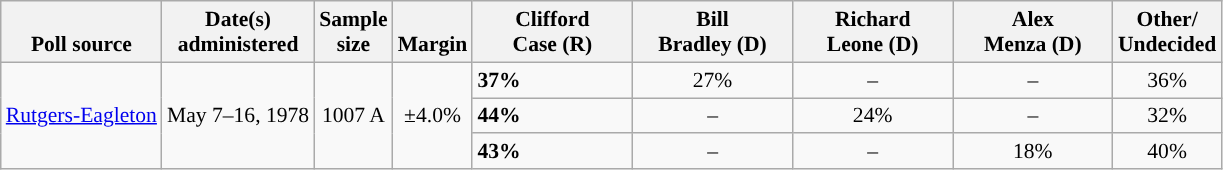<table class="wikitable" style="font-size:90%">
<tr valign=bottom>
<th>Poll source</th>
<th>Date(s)<br>administered</th>
<th>Sample<br>size</th>
<th>Margin<br></th>
<th style="width:100px;">Clifford<br>Case (R)</th>
<th style="width:100px;">Bill<br>Bradley (D)</th>
<th style="width:100px;">Richard<br>Leone (D)</th>
<th style="width:100px;">Alex<br>Menza (D)</th>
<th>Other/<br>Undecided</th>
</tr>
<tr>
<td rowspan="3"><a href='#'>Rutgers-Eagleton</a></td>
<td align=center rowspan="3">May 7–16, 1978</td>
<td align=center rowspan="3">1007 A</td>
<td align=center rowspan="3">±4.0%</td>
<td><strong>37%</strong></td>
<td align=center>27%</td>
<td align=center>–</td>
<td align=center>–</td>
<td align=center>36%</td>
</tr>
<tr>
<td><strong>44%</strong></td>
<td align=center>–</td>
<td align=center>24%</td>
<td align=center>–</td>
<td align=center>32%</td>
</tr>
<tr>
<td><strong>43%</strong></td>
<td align=center>–</td>
<td align=center>–</td>
<td align=center>18%</td>
<td align=center>40%</td>
</tr>
</table>
